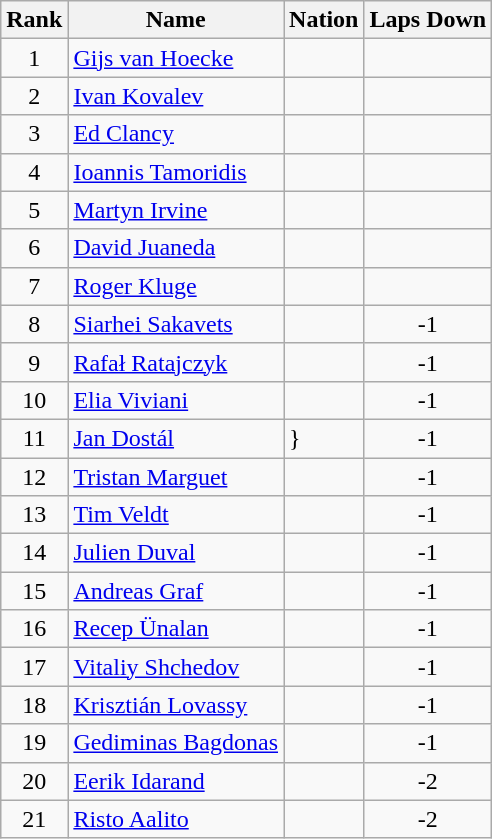<table class="wikitable sortable" style="text-align:center">
<tr>
<th>Rank</th>
<th>Name</th>
<th>Nation</th>
<th>Laps Down</th>
</tr>
<tr>
<td>1</td>
<td align=left><a href='#'>Gijs van Hoecke</a></td>
<td align=left></td>
<td></td>
</tr>
<tr>
<td>2</td>
<td align=left><a href='#'>Ivan Kovalev</a></td>
<td align=left></td>
<td></td>
</tr>
<tr>
<td>3</td>
<td align=left><a href='#'>Ed Clancy</a></td>
<td align=left></td>
<td></td>
</tr>
<tr>
<td>4</td>
<td align=left><a href='#'>Ioannis Tamoridis</a></td>
<td align=left></td>
<td></td>
</tr>
<tr>
<td>5</td>
<td align=left><a href='#'>Martyn Irvine</a></td>
<td align=left></td>
<td></td>
</tr>
<tr>
<td>6</td>
<td align=left><a href='#'>David Juaneda</a></td>
<td align=left></td>
<td></td>
</tr>
<tr>
<td>7</td>
<td align=left><a href='#'>Roger Kluge</a></td>
<td align=left></td>
<td></td>
</tr>
<tr>
<td>8</td>
<td align=left><a href='#'>Siarhei Sakavets</a></td>
<td align=left></td>
<td>-1</td>
</tr>
<tr>
<td>9</td>
<td align=left><a href='#'>Rafał Ratajczyk</a></td>
<td align=left></td>
<td>-1</td>
</tr>
<tr>
<td>10</td>
<td align=left><a href='#'>Elia Viviani</a></td>
<td align=left></td>
<td>-1</td>
</tr>
<tr>
<td>11</td>
<td align=left><a href='#'>Jan Dostál</a></td>
<td align=left>}</td>
<td>-1</td>
</tr>
<tr>
<td>12</td>
<td align=left><a href='#'>Tristan Marguet</a></td>
<td align=left></td>
<td>-1</td>
</tr>
<tr>
<td>13</td>
<td align=left><a href='#'>Tim Veldt</a></td>
<td align=left></td>
<td>-1</td>
</tr>
<tr>
<td>14</td>
<td align=left><a href='#'>Julien Duval</a></td>
<td align=left></td>
<td>-1</td>
</tr>
<tr>
<td>15</td>
<td align=left><a href='#'>Andreas Graf</a></td>
<td align=left></td>
<td>-1</td>
</tr>
<tr>
<td>16</td>
<td align=left><a href='#'>Recep Ünalan</a></td>
<td align=left></td>
<td>-1</td>
</tr>
<tr>
<td>17</td>
<td align=left><a href='#'>Vitaliy Shchedov</a></td>
<td align=left></td>
<td>-1</td>
</tr>
<tr>
<td>18</td>
<td align=left><a href='#'>Krisztián Lovassy</a></td>
<td align=left></td>
<td>-1</td>
</tr>
<tr>
<td>19</td>
<td align=left><a href='#'>Gediminas Bagdonas</a></td>
<td align=left></td>
<td>-1</td>
</tr>
<tr>
<td>20</td>
<td align=left><a href='#'>Eerik Idarand</a></td>
<td align=left></td>
<td>-2</td>
</tr>
<tr>
<td>21</td>
<td align=left><a href='#'>Risto Aalito</a></td>
<td align=left></td>
<td>-2</td>
</tr>
</table>
